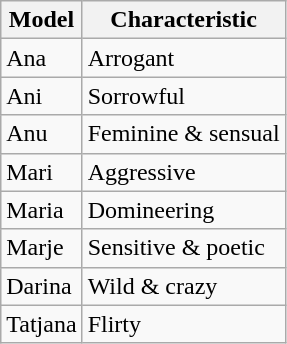<table class="wikitable">
<tr>
<th>Model</th>
<th>Characteristic</th>
</tr>
<tr>
<td>Ana</td>
<td>Arrogant</td>
</tr>
<tr>
<td>Ani</td>
<td>Sorrowful</td>
</tr>
<tr>
<td>Anu</td>
<td>Feminine & sensual</td>
</tr>
<tr>
<td>Mari</td>
<td>Aggressive</td>
</tr>
<tr>
<td>Maria</td>
<td>Domineering</td>
</tr>
<tr>
<td>Marje</td>
<td>Sensitive & poetic</td>
</tr>
<tr>
<td>Darina</td>
<td>Wild & crazy</td>
</tr>
<tr>
<td>Tatjana</td>
<td>Flirty</td>
</tr>
</table>
